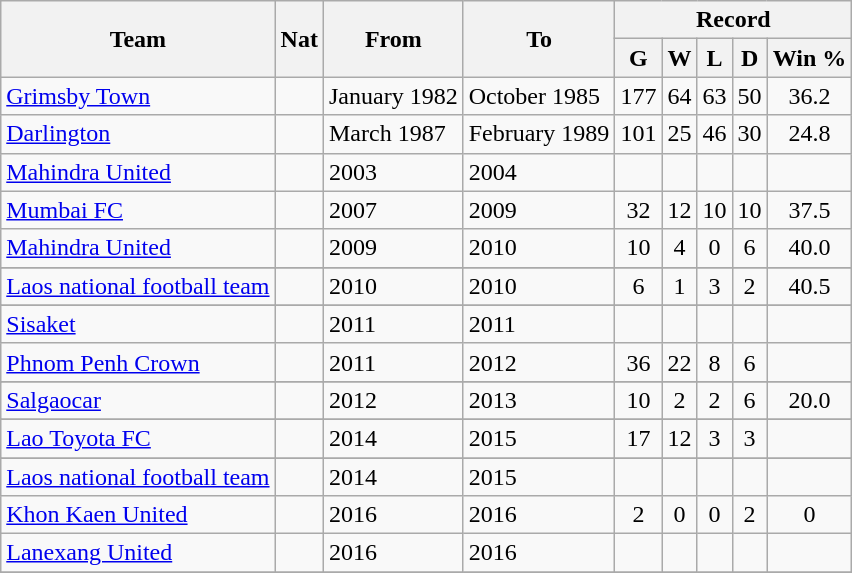<table class="wikitable" style="text-align: center">
<tr>
<th rowspan="2">Team</th>
<th rowspan="2">Nat</th>
<th rowspan="2">From</th>
<th rowspan="2">To</th>
<th colspan="5">Record</th>
</tr>
<tr>
<th>G</th>
<th>W</th>
<th>L</th>
<th>D</th>
<th>Win %</th>
</tr>
<tr>
<td align=left><a href='#'>Grimsby Town</a></td>
<td></td>
<td align=left>January 1982</td>
<td align=left>October 1985</td>
<td>177</td>
<td>64</td>
<td>63</td>
<td>50</td>
<td>36.2</td>
</tr>
<tr>
<td align=left><a href='#'>Darlington</a></td>
<td></td>
<td align=left>March 1987</td>
<td align=left>February 1989</td>
<td>101</td>
<td>25</td>
<td>46</td>
<td>30</td>
<td>24.8</td>
</tr>
<tr>
<td align=left><a href='#'>Mahindra United</a></td>
<td></td>
<td align=left>2003</td>
<td align=left>2004</td>
<td></td>
<td></td>
<td></td>
<td></td>
<td></td>
</tr>
<tr>
<td align=left><a href='#'>Mumbai FC</a></td>
<td></td>
<td align=left>2007</td>
<td align=left>2009</td>
<td>32</td>
<td>12</td>
<td>10</td>
<td>10</td>
<td>37.5</td>
</tr>
<tr>
<td align=left><a href='#'>Mahindra United</a></td>
<td></td>
<td align=left>2009</td>
<td align=left>2010</td>
<td>10</td>
<td>4</td>
<td>0</td>
<td>6</td>
<td>40.0</td>
</tr>
<tr>
</tr>
<tr>
<td align=left><a href='#'>Laos national football team</a></td>
<td></td>
<td align=left>2010</td>
<td align=left>2010</td>
<td>6</td>
<td>1</td>
<td>3</td>
<td>2</td>
<td>40.5</td>
</tr>
<tr>
</tr>
<tr>
<td align=left><a href='#'>Sisaket</a></td>
<td></td>
<td align=left>2011</td>
<td align=left>2011</td>
<td></td>
<td></td>
<td></td>
<td></td>
<td></td>
</tr>
<tr>
<td align=left><a href='#'>Phnom Penh Crown</a></td>
<td></td>
<td align=left>2011</td>
<td align=left>2012</td>
<td>36</td>
<td>22</td>
<td>8</td>
<td>6</td>
<td></td>
</tr>
<tr>
</tr>
<tr>
<td align=left><a href='#'>Salgaocar</a></td>
<td></td>
<td align=left>2012</td>
<td align=left>2013</td>
<td>10</td>
<td>2</td>
<td>2</td>
<td>6</td>
<td>20.0</td>
</tr>
<tr>
</tr>
<tr>
<td align=left><a href='#'>Lao Toyota FC</a></td>
<td></td>
<td align=left>2014</td>
<td align=left>2015</td>
<td>17</td>
<td>12</td>
<td>3</td>
<td>3</td>
<td></td>
</tr>
<tr>
</tr>
<tr>
<td align=left><a href='#'>Laos national football team</a></td>
<td></td>
<td align=left>2014</td>
<td align=left>2015</td>
<td></td>
<td></td>
<td></td>
<td></td>
<td></td>
</tr>
<tr>
<td align=left><a href='#'>Khon Kaen United</a></td>
<td></td>
<td align=left>2016</td>
<td align=left>2016</td>
<td>2</td>
<td>0</td>
<td>0</td>
<td>2</td>
<td>0</td>
</tr>
<tr>
<td align=left><a href='#'>Lanexang United</a></td>
<td></td>
<td align=left>2016</td>
<td align=left>2016</td>
<td></td>
<td></td>
<td></td>
<td></td>
<td></td>
</tr>
<tr>
</tr>
</table>
